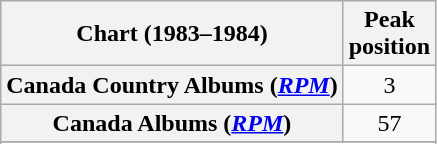<table class="wikitable sortable plainrowheaders" style="text-align:center">
<tr>
<th scope="col">Chart (1983–1984)</th>
<th scope="col">Peak<br> position</th>
</tr>
<tr>
<th scope="row">Canada Country Albums (<em><a href='#'>RPM</a></em>)</th>
<td>3</td>
</tr>
<tr>
<th scope="row">Canada Albums (<em><a href='#'>RPM</a></em>)</th>
<td>57</td>
</tr>
<tr>
</tr>
<tr>
</tr>
</table>
